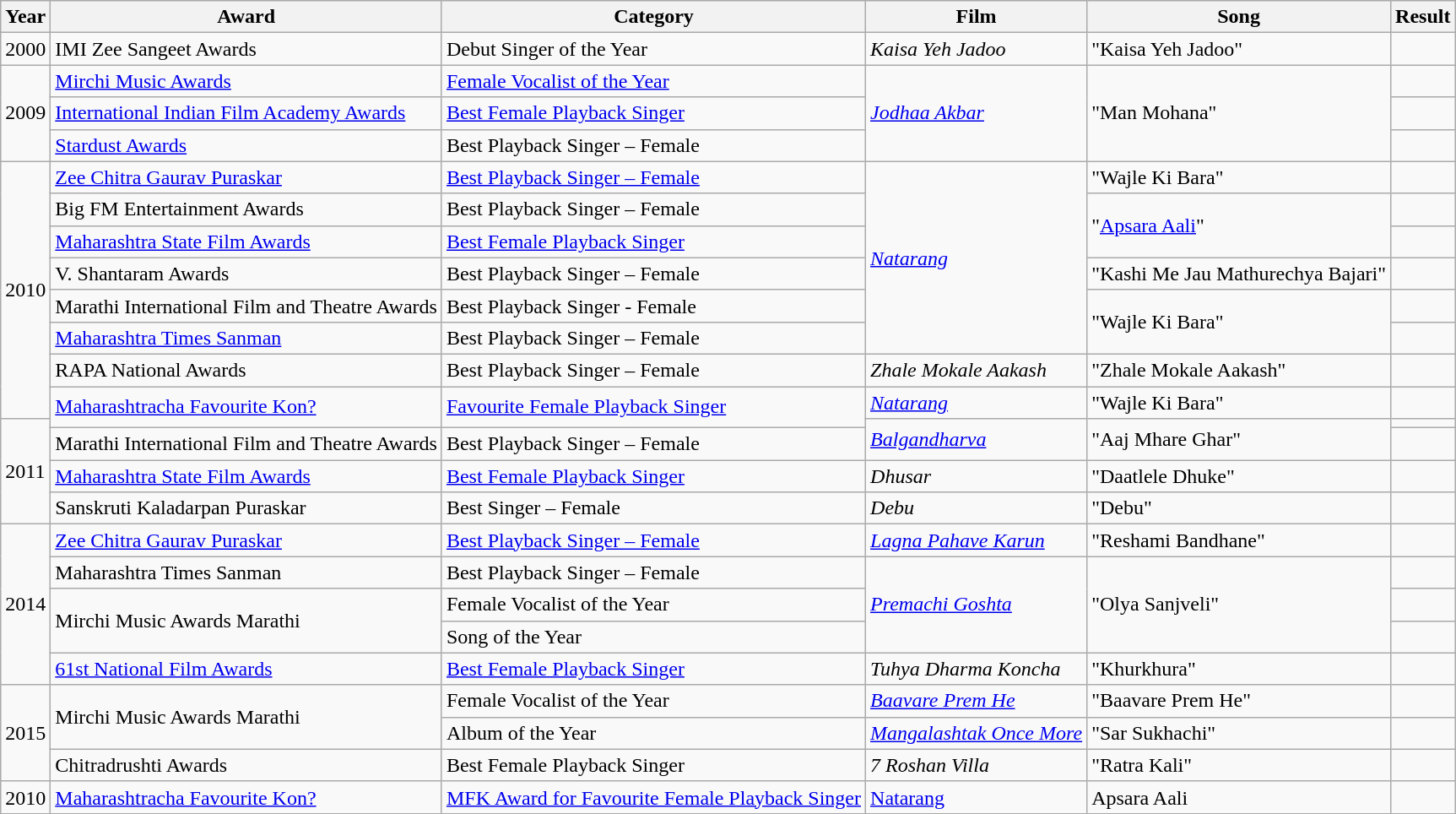<table class="wikitable">
<tr>
<th>Year</th>
<th>Award</th>
<th>Category</th>
<th>Film</th>
<th>Song</th>
<th>Result</th>
</tr>
<tr>
<td>2000</td>
<td>IMI Zee Sangeet Awards</td>
<td>Debut Singer of the Year</td>
<td><em>Kaisa Yeh Jadoo</em></td>
<td>"Kaisa Yeh Jadoo"</td>
<td></td>
</tr>
<tr>
<td rowspan="3">2009</td>
<td><a href='#'>Mirchi Music Awards</a></td>
<td><a href='#'>Female Vocalist of the Year</a></td>
<td rowspan="3"><em><a href='#'>Jodhaa Akbar</a></em></td>
<td rowspan="3">"Man Mohana"</td>
<td></td>
</tr>
<tr>
<td><a href='#'>International Indian Film Academy Awards</a></td>
<td><a href='#'>Best Female Playback Singer</a></td>
<td></td>
</tr>
<tr>
<td><a href='#'>Stardust Awards</a></td>
<td>Best Playback Singer – Female</td>
<td></td>
</tr>
<tr>
<td rowspan="8">2010</td>
<td><a href='#'>Zee Chitra Gaurav Puraskar</a></td>
<td><a href='#'>Best Playback Singer – Female</a></td>
<td rowspan="6"><em><a href='#'>Natarang</a></em></td>
<td>"Wajle Ki Bara"</td>
<td></td>
</tr>
<tr>
<td>Big FM Entertainment Awards</td>
<td>Best Playback Singer – Female</td>
<td rowspan="2">"<a href='#'>Apsara Aali</a>"</td>
<td></td>
</tr>
<tr>
<td><a href='#'>Maharashtra State Film Awards</a></td>
<td><a href='#'>Best Female Playback Singer</a></td>
<td></td>
</tr>
<tr>
<td>V. Shantaram Awards</td>
<td>Best Playback Singer – Female</td>
<td>"Kashi Me Jau Mathurechya Bajari"</td>
<td></td>
</tr>
<tr>
<td>Marathi International Film and Theatre Awards</td>
<td>Best Playback Singer - Female</td>
<td rowspan="2">"Wajle Ki Bara"</td>
<td></td>
</tr>
<tr>
<td><a href='#'>Maharashtra Times Sanman</a></td>
<td>Best Playback Singer – Female</td>
<td></td>
</tr>
<tr>
<td>RAPA National Awards</td>
<td>Best Playback Singer – Female</td>
<td><em>Zhale Mokale Aakash</em></td>
<td>"Zhale Mokale Aakash"</td>
<td></td>
</tr>
<tr>
<td rowspan="2"><a href='#'>Maharashtracha Favourite Kon?</a></td>
<td rowspan="2"><a href='#'>Favourite Female Playback Singer</a></td>
<td><em><a href='#'>Natarang</a></em></td>
<td>"Wajle Ki Bara"</td>
<td></td>
</tr>
<tr>
<td rowspan="4">2011</td>
<td rowspan="2"><em><a href='#'>Balgandharva</a></em></td>
<td rowspan="2">"Aaj Mhare Ghar"</td>
<td></td>
</tr>
<tr>
<td>Marathi International Film and Theatre Awards</td>
<td>Best Playback Singer – Female</td>
<td></td>
</tr>
<tr>
<td><a href='#'>Maharashtra State Film Awards</a></td>
<td><a href='#'>Best Female Playback Singer</a></td>
<td><em>Dhusar</em></td>
<td>"Daatlele Dhuke"</td>
<td></td>
</tr>
<tr>
<td>Sanskruti Kaladarpan Puraskar</td>
<td>Best Singer – Female</td>
<td><em>Debu</em></td>
<td>"Debu"</td>
<td></td>
</tr>
<tr>
<td rowspan="5">2014</td>
<td><a href='#'>Zee Chitra Gaurav Puraskar</a></td>
<td><a href='#'>Best Playback Singer – Female</a></td>
<td><em><a href='#'>Lagna Pahave Karun</a></em></td>
<td>"Reshami Bandhane"</td>
<td></td>
</tr>
<tr>
<td>Maharashtra Times Sanman</td>
<td>Best Playback Singer – Female</td>
<td rowspan="3"><em><a href='#'>Premachi Goshta</a></em></td>
<td rowspan="3">"Olya Sanjveli"</td>
<td></td>
</tr>
<tr>
<td rowspan="2">Mirchi Music Awards Marathi</td>
<td>Female Vocalist of the Year</td>
<td></td>
</tr>
<tr>
<td>Song of the Year</td>
<td></td>
</tr>
<tr>
<td><a href='#'>61st National Film Awards</a></td>
<td><a href='#'>Best Female Playback Singer</a></td>
<td><em>Tuhya Dharma Koncha</em></td>
<td>"Khurkhura"</td>
<td></td>
</tr>
<tr>
<td rowspan="3">2015</td>
<td rowspan="2">Mirchi Music Awards Marathi</td>
<td>Female Vocalist of the Year</td>
<td><em><a href='#'>Baavare Prem He</a></em></td>
<td>"Baavare Prem He"</td>
<td></td>
</tr>
<tr>
<td>Album of the Year</td>
<td><em><a href='#'>Mangalashtak Once More</a></em></td>
<td>"Sar Sukhachi"</td>
<td></td>
</tr>
<tr>
<td>Chitradrushti Awards</td>
<td>Best Female Playback Singer</td>
<td><em>7 Roshan Villa</em></td>
<td>"Ratra Kali"</td>
<td></td>
</tr>
<tr>
<td>2010</td>
<td><a href='#'>Maharashtracha Favourite Kon?</a></td>
<td><a href='#'>MFK Award for Favourite Female Playback Singer</a></td>
<td><a href='#'>Natarang</a></td>
<td>Apsara Aali</td>
<td></td>
</tr>
</table>
